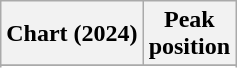<table class="wikitable sortable plainrowheaders" style="text-align:center">
<tr>
<th scope="col">Chart (2024)</th>
<th scope="col">Peak<br>position</th>
</tr>
<tr>
</tr>
<tr>
</tr>
</table>
